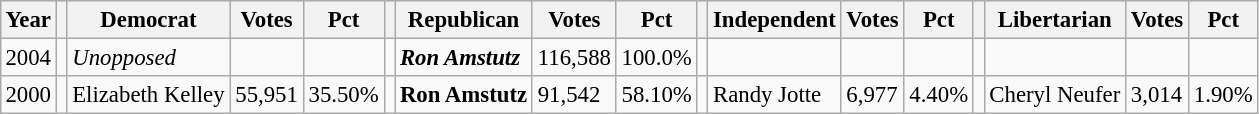<table class="wikitable" style="margin:0.5em ; font-size:95%">
<tr>
<th>Year</th>
<th></th>
<th>Democrat</th>
<th>Votes</th>
<th>Pct</th>
<th></th>
<th>Republican</th>
<th>Votes</th>
<th>Pct</th>
<th></th>
<th>Independent</th>
<th>Votes</th>
<th>Pct</th>
<th></th>
<th>Libertarian</th>
<th>Votes</th>
<th>Pct</th>
</tr>
<tr>
<td>2004</td>
<td></td>
<td><em>Unopposed</em></td>
<td></td>
<td></td>
<td></td>
<td><strong><em>Ron Amstutz</em></strong></td>
<td>116,588</td>
<td>100.0%</td>
<td></td>
<td></td>
<td></td>
<td></td>
<td></td>
<td></td>
<td></td>
<td></td>
</tr>
<tr>
<td>2000</td>
<td></td>
<td>Elizabeth Kelley</td>
<td>55,951</td>
<td>35.50%</td>
<td></td>
<td><strong>Ron Amstutz</strong></td>
<td>91,542</td>
<td>58.10%</td>
<td></td>
<td>Randy Jotte</td>
<td>6,977</td>
<td>4.40%</td>
<td></td>
<td>Cheryl Neufer</td>
<td>3,014</td>
<td>1.90%</td>
</tr>
</table>
